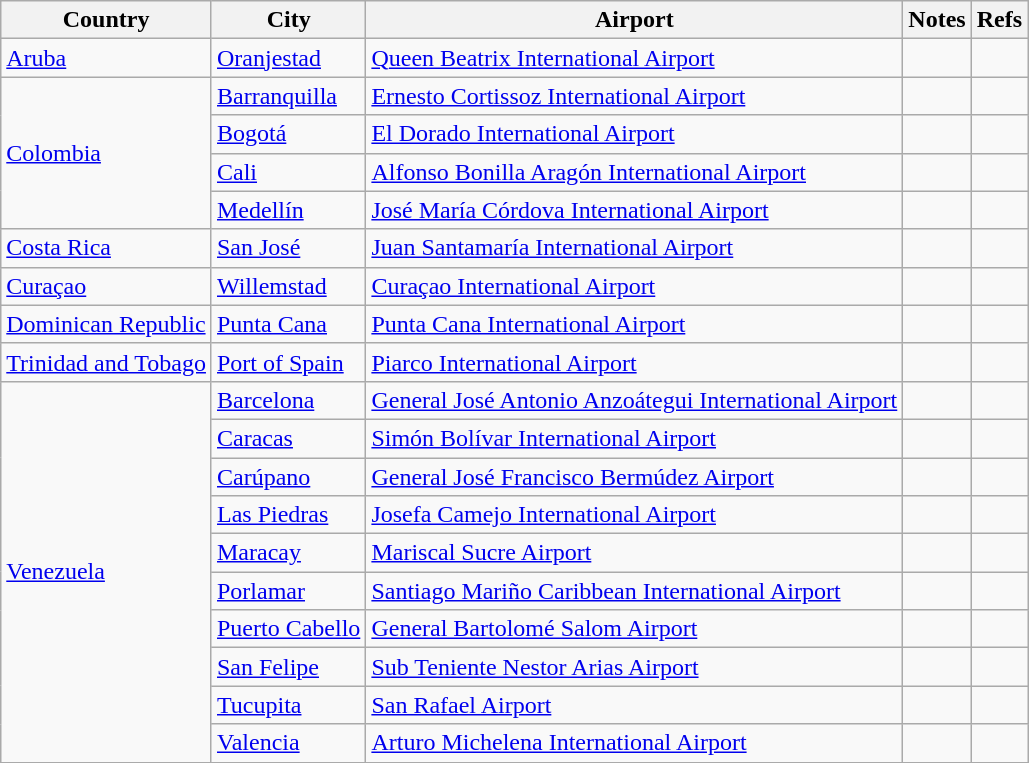<table class="sortable wikitable">
<tr>
<th>Country</th>
<th>City</th>
<th>Airport</th>
<th>Notes</th>
<th class="unsortable">Refs</th>
</tr>
<tr>
<td><a href='#'>Aruba</a></td>
<td><a href='#'>Oranjestad</a></td>
<td><a href='#'>Queen Beatrix International Airport</a></td>
<td></td>
<td></td>
</tr>
<tr>
<td rowspan=4><a href='#'>Colombia</a></td>
<td><a href='#'>Barranquilla</a></td>
<td><a href='#'>Ernesto Cortissoz International Airport</a></td>
<td></td>
<td></td>
</tr>
<tr>
<td><a href='#'>Bogotá</a></td>
<td><a href='#'>El Dorado International Airport</a></td>
<td></td>
<td></td>
</tr>
<tr>
<td><a href='#'>Cali</a></td>
<td><a href='#'>Alfonso Bonilla Aragón International Airport</a></td>
<td></td>
<td></td>
</tr>
<tr>
<td><a href='#'>Medellín</a></td>
<td><a href='#'>José María Córdova International Airport</a></td>
<td></td>
<td></td>
</tr>
<tr>
<td><a href='#'>Costa Rica</a></td>
<td><a href='#'>San José</a></td>
<td><a href='#'>Juan Santamaría International Airport</a></td>
<td></td>
<td></td>
</tr>
<tr>
<td><a href='#'>Curaçao</a></td>
<td><a href='#'>Willemstad</a></td>
<td><a href='#'>Curaçao International Airport</a></td>
<td></td>
<td></td>
</tr>
<tr>
<td><a href='#'>Dominican Republic</a></td>
<td><a href='#'>Punta Cana</a></td>
<td><a href='#'>Punta Cana International Airport</a></td>
<td></td>
<td></td>
</tr>
<tr>
<td><a href='#'>Trinidad and Tobago</a></td>
<td><a href='#'>Port of Spain</a></td>
<td><a href='#'>Piarco International Airport</a></td>
<td></td>
<td></td>
</tr>
<tr>
<td rowspan=10><a href='#'>Venezuela</a></td>
<td><a href='#'>Barcelona</a></td>
<td><a href='#'>General José Antonio Anzoátegui International Airport</a></td>
<td></td>
<td></td>
</tr>
<tr>
<td><a href='#'>Caracas</a></td>
<td><a href='#'>Simón Bolívar International Airport</a></td>
<td></td>
<td></td>
</tr>
<tr>
<td><a href='#'>Carúpano</a></td>
<td><a href='#'>General José Francisco Bermúdez Airport</a></td>
<td></td>
<td></td>
</tr>
<tr>
<td><a href='#'>Las Piedras</a></td>
<td><a href='#'>Josefa Camejo International Airport</a></td>
<td></td>
<td></td>
</tr>
<tr>
<td><a href='#'>Maracay</a></td>
<td><a href='#'>Mariscal Sucre Airport</a></td>
<td></td>
<td></td>
</tr>
<tr>
<td><a href='#'>Porlamar</a></td>
<td><a href='#'>Santiago Mariño Caribbean International Airport</a></td>
<td></td>
<td></td>
</tr>
<tr>
<td><a href='#'>Puerto Cabello</a></td>
<td><a href='#'>General Bartolomé Salom Airport</a></td>
<td></td>
<td></td>
</tr>
<tr>
<td><a href='#'>San Felipe</a></td>
<td><a href='#'>Sub Teniente Nestor Arias Airport</a></td>
<td></td>
<td></td>
</tr>
<tr>
<td><a href='#'>Tucupita</a></td>
<td><a href='#'>San Rafael Airport</a></td>
<td></td>
<td></td>
</tr>
<tr>
<td><a href='#'>Valencia</a></td>
<td><a href='#'>Arturo Michelena International Airport</a></td>
<td></td>
<td></td>
</tr>
<tr>
</tr>
</table>
